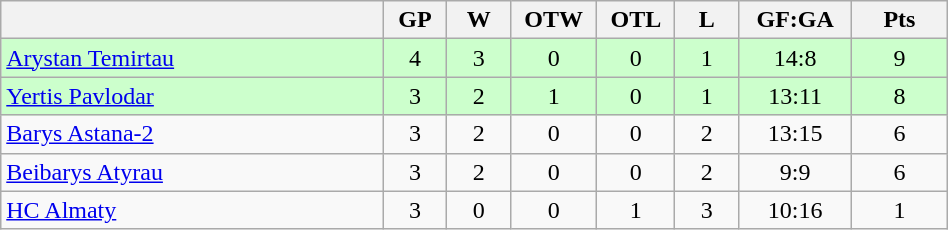<table class="wikitable" width="50%">
<tr>
<th width="30%" bgcolor="#e0e0e0"></th>
<th width="5%" bgcolor="#e0e0e0">GP</th>
<th width="5%" bgcolor="#e0e0e0">W</th>
<th width="5%" bgcolor="#e0e0e0">OTW</th>
<th width="5%" bgcolor="#e0e0e0">OTL</th>
<th width="5%" bgcolor="#e0e0e0">L</th>
<th width="7.5%" bgcolor="#e0e0e0">GF:GA</th>
<th width="7.5%" bgcolor="#e0e0e0">Pts</th>
</tr>
<tr align="center" bgcolor="#CCFFCC">
<td align="left"><a href='#'>Arystan Temirtau</a></td>
<td>4</td>
<td>3</td>
<td>0</td>
<td>0</td>
<td>1</td>
<td>14:8</td>
<td>9</td>
</tr>
<tr align="center" bgcolor="#CCFFCC">
<td align="left"><a href='#'>Yertis Pavlodar</a></td>
<td>3</td>
<td>2</td>
<td>1</td>
<td>0</td>
<td>1</td>
<td>13:11</td>
<td>8</td>
</tr>
<tr align="center">
<td align="left"><a href='#'>Barys Astana-2</a></td>
<td>3</td>
<td>2</td>
<td>0</td>
<td>0</td>
<td>2</td>
<td>13:15</td>
<td>6</td>
</tr>
<tr align="center">
<td align="left"><a href='#'>Beibarys Atyrau</a></td>
<td>3</td>
<td>2</td>
<td>0</td>
<td>0</td>
<td>2</td>
<td>9:9</td>
<td>6</td>
</tr>
<tr align="center">
<td align="left"><a href='#'>HC Almaty</a></td>
<td>3</td>
<td>0</td>
<td>0</td>
<td>1</td>
<td>3</td>
<td>10:16</td>
<td>1</td>
</tr>
</table>
